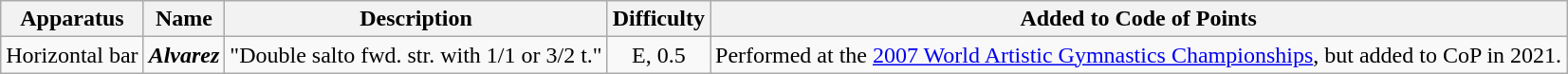<table class="wikitable">
<tr>
<th scope="col">Apparatus</th>
<th scope="col">Name</th>
<th scope="col">Description</th>
<th scope="col">Difficulty</th>
<th scope="col">Added to Code of Points</th>
</tr>
<tr>
<td>Horizontal bar</td>
<td><strong><em>Alvarez</em></strong></td>
<td>"Double salto fwd. str. with 1/1 or 3/2 t."</td>
<td align=center>E, 0.5</td>
<td>Performed at the <a href='#'>2007 World Artistic Gymnastics Championships</a>, but added to CoP in 2021.</td>
</tr>
</table>
